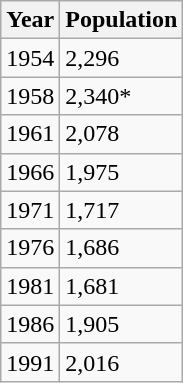<table class="wikitable">
<tr>
<th>Year</th>
<th>Population</th>
</tr>
<tr>
<td>1954</td>
<td>2,296</td>
</tr>
<tr>
<td>1958</td>
<td>2,340*</td>
</tr>
<tr>
<td>1961</td>
<td>2,078</td>
</tr>
<tr>
<td>1966</td>
<td>1,975</td>
</tr>
<tr>
<td>1971</td>
<td>1,717</td>
</tr>
<tr>
<td>1976</td>
<td>1,686</td>
</tr>
<tr>
<td>1981</td>
<td>1,681</td>
</tr>
<tr>
<td>1986</td>
<td>1,905</td>
</tr>
<tr>
<td>1991</td>
<td>2,016</td>
</tr>
</table>
